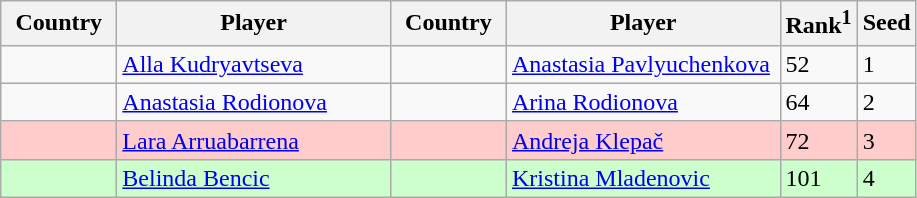<table class="sortable wikitable">
<tr>
<th width="70">Country</th>
<th width="175">Player</th>
<th width="70">Country</th>
<th width="175">Player</th>
<th>Rank<sup>1</sup></th>
<th>Seed</th>
</tr>
<tr>
<td></td>
<td><a href='#'>Alla Kudryavtseva</a></td>
<td></td>
<td><a href='#'>Anastasia Pavlyuchenkova</a></td>
<td>52</td>
<td>1</td>
</tr>
<tr>
<td></td>
<td><a href='#'>Anastasia Rodionova</a></td>
<td></td>
<td><a href='#'>Arina Rodionova</a></td>
<td>64</td>
<td>2</td>
</tr>
<tr style="background:#fcc;">
<td></td>
<td><a href='#'>Lara Arruabarrena</a></td>
<td></td>
<td><a href='#'>Andreja Klepač</a></td>
<td>72</td>
<td>3</td>
</tr>
<tr style="background:#cfc;">
<td></td>
<td><a href='#'>Belinda Bencic</a></td>
<td></td>
<td><a href='#'>Kristina Mladenovic</a></td>
<td>101</td>
<td>4</td>
</tr>
</table>
